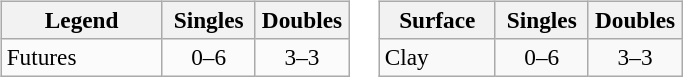<table>
<tr valign=top>
<td><br><table class=wikitable style=text-align:center;font-size:97%>
<tr>
<th width=100>Legend</th>
<th width=55>Singles</th>
<th width=55>Doubles</th>
</tr>
<tr bgcolor=#fbfbfb>
<td align=left>Futures</td>
<td>0–6</td>
<td>3–3</td>
</tr>
</table>
</td>
<td><br><table class=wikitable style=text-align:center;font-size:97%>
<tr>
<th width=70>Surface</th>
<th width=55>Singles</th>
<th width=55>Doubles</th>
</tr>
<tr>
<td align=left>Clay</td>
<td>0–6</td>
<td>3–3</td>
</tr>
</table>
</td>
</tr>
</table>
